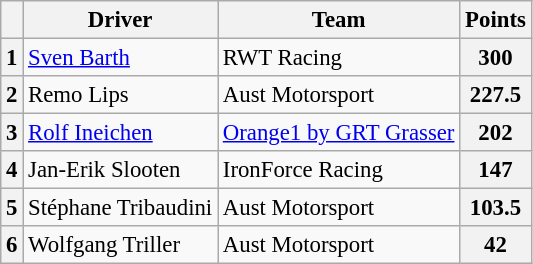<table class="wikitable" style="font-size: 95%;">
<tr>
<th></th>
<th>Driver</th>
<th>Team</th>
<th>Points</th>
</tr>
<tr>
<th>1</th>
<td> <a href='#'>Sven Barth</a></td>
<td> RWT Racing</td>
<th>300</th>
</tr>
<tr>
<th>2</th>
<td> Remo Lips</td>
<td> Aust Motorsport</td>
<th>227.5</th>
</tr>
<tr>
<th>3</th>
<td> <a href='#'>Rolf Ineichen</a></td>
<td> <a href='#'>Orange1 by GRT Grasser</a></td>
<th>202</th>
</tr>
<tr>
<th>4</th>
<td> Jan-Erik Slooten</td>
<td> IronForce Racing</td>
<th>147</th>
</tr>
<tr>
<th>5</th>
<td> Stéphane Tribaudini</td>
<td> Aust Motorsport</td>
<th>103.5</th>
</tr>
<tr>
<th>6</th>
<td> Wolfgang Triller</td>
<td> Aust Motorsport</td>
<th>42</th>
</tr>
</table>
